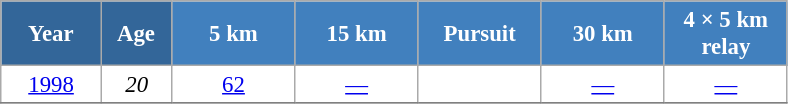<table class="wikitable" style="font-size:95%; text-align:center; border:grey solid 1px; border-collapse:collapse; background:#ffffff;">
<tr>
<th style="background-color:#369; color:white; width:60px;"> Year </th>
<th style="background-color:#369; color:white; width:40px;"> Age </th>
<th style="background-color:#4180be; color:white; width:75px;"> 5 km </th>
<th style="background-color:#4180be; color:white; width:75px;"> 15 km </th>
<th style="background-color:#4180be; color:white; width:75px;"> Pursuit </th>
<th style="background-color:#4180be; color:white; width:75px;"> 30 km </th>
<th style="background-color:#4180be; color:white; width:75px;"> 4 × 5 km <br> relay </th>
</tr>
<tr>
<td><a href='#'>1998</a></td>
<td><em>20</em></td>
<td><a href='#'>62</a></td>
<td><a href='#'>—</a></td>
<td><a href='#'></a></td>
<td><a href='#'>—</a></td>
<td><a href='#'>—</a></td>
</tr>
<tr>
</tr>
</table>
